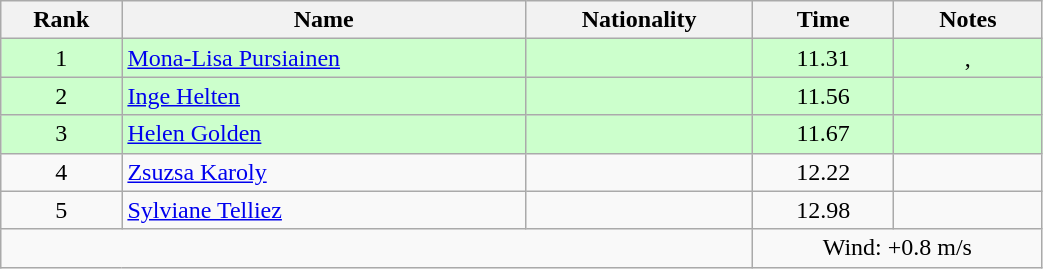<table class="wikitable sortable" style="text-align:center;width: 55%">
<tr>
<th>Rank</th>
<th>Name</th>
<th>Nationality</th>
<th>Time</th>
<th>Notes</th>
</tr>
<tr bgcolor=ccffcc>
<td>1</td>
<td align=left><a href='#'>Mona-Lisa Pursiainen</a></td>
<td align=left></td>
<td>11.31</td>
<td>, </td>
</tr>
<tr bgcolor=ccffcc>
<td>2</td>
<td align=left><a href='#'>Inge Helten</a></td>
<td align=left></td>
<td>11.56</td>
<td></td>
</tr>
<tr bgcolor=ccffcc>
<td>3</td>
<td align=left><a href='#'>Helen Golden</a></td>
<td align=left></td>
<td>11.67</td>
<td></td>
</tr>
<tr>
<td>4</td>
<td align=left><a href='#'>Zsuzsa Karoly</a></td>
<td align=left></td>
<td>12.22</td>
<td></td>
</tr>
<tr>
<td>5</td>
<td align=left><a href='#'>Sylviane Telliez</a></td>
<td align=left></td>
<td>12.98</td>
<td></td>
</tr>
<tr>
<td colspan="3"></td>
<td colspan="2">Wind: +0.8 m/s</td>
</tr>
</table>
